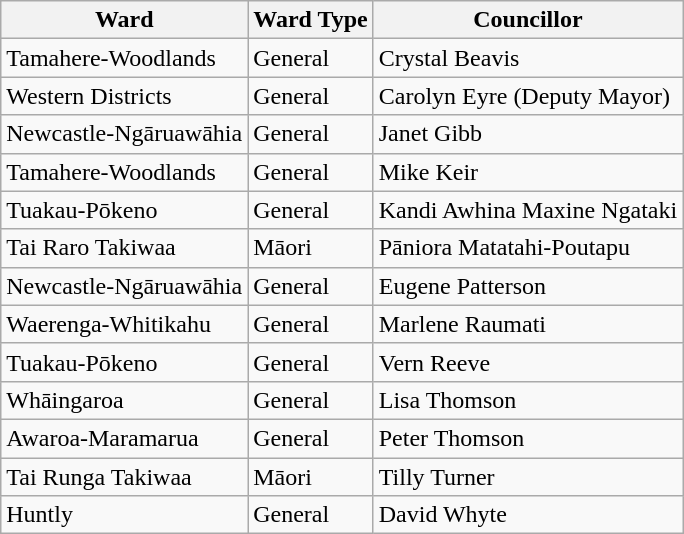<table class="wikitable sortable mw-collapsible">
<tr>
<th>Ward</th>
<th>Ward Type</th>
<th>Councillor</th>
</tr>
<tr>
<td>Tamahere-Woodlands</td>
<td>General</td>
<td>Crystal Beavis</td>
</tr>
<tr>
<td>Western Districts</td>
<td>General</td>
<td>Carolyn Eyre (Deputy Mayor)</td>
</tr>
<tr>
<td>Newcastle-Ngāruawāhia</td>
<td>General</td>
<td>Janet Gibb</td>
</tr>
<tr>
<td>Tamahere-Woodlands</td>
<td>General</td>
<td>Mike Keir</td>
</tr>
<tr>
<td>Tuakau-Pōkeno</td>
<td>General</td>
<td>Kandi Awhina Maxine Ngataki</td>
</tr>
<tr>
<td>Tai Raro Takiwaa</td>
<td>Māori</td>
<td>Pāniora Matatahi-Poutapu</td>
</tr>
<tr>
<td>Newcastle-Ngāruawāhia</td>
<td>General</td>
<td>Eugene Patterson</td>
</tr>
<tr>
<td>Waerenga-Whitikahu</td>
<td>General</td>
<td>Marlene Raumati</td>
</tr>
<tr>
<td>Tuakau-Pōkeno</td>
<td>General</td>
<td>Vern Reeve</td>
</tr>
<tr>
<td>Whāingaroa</td>
<td>General</td>
<td>Lisa Thomson</td>
</tr>
<tr>
<td>Awaroa-Maramarua</td>
<td>General</td>
<td>Peter Thomson</td>
</tr>
<tr>
<td>Tai Runga Takiwaa</td>
<td>Māori</td>
<td>Tilly Turner</td>
</tr>
<tr>
<td>Huntly</td>
<td>General</td>
<td>David Whyte</td>
</tr>
</table>
